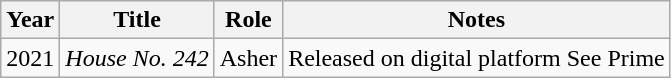<table class="wikitable">
<tr>
<th>Year</th>
<th>Title</th>
<th>Role</th>
<th>Notes</th>
</tr>
<tr>
<td>2021</td>
<td><em>House No. 242</em></td>
<td>Asher</td>
<td>Released on digital platform See Prime</td>
</tr>
</table>
